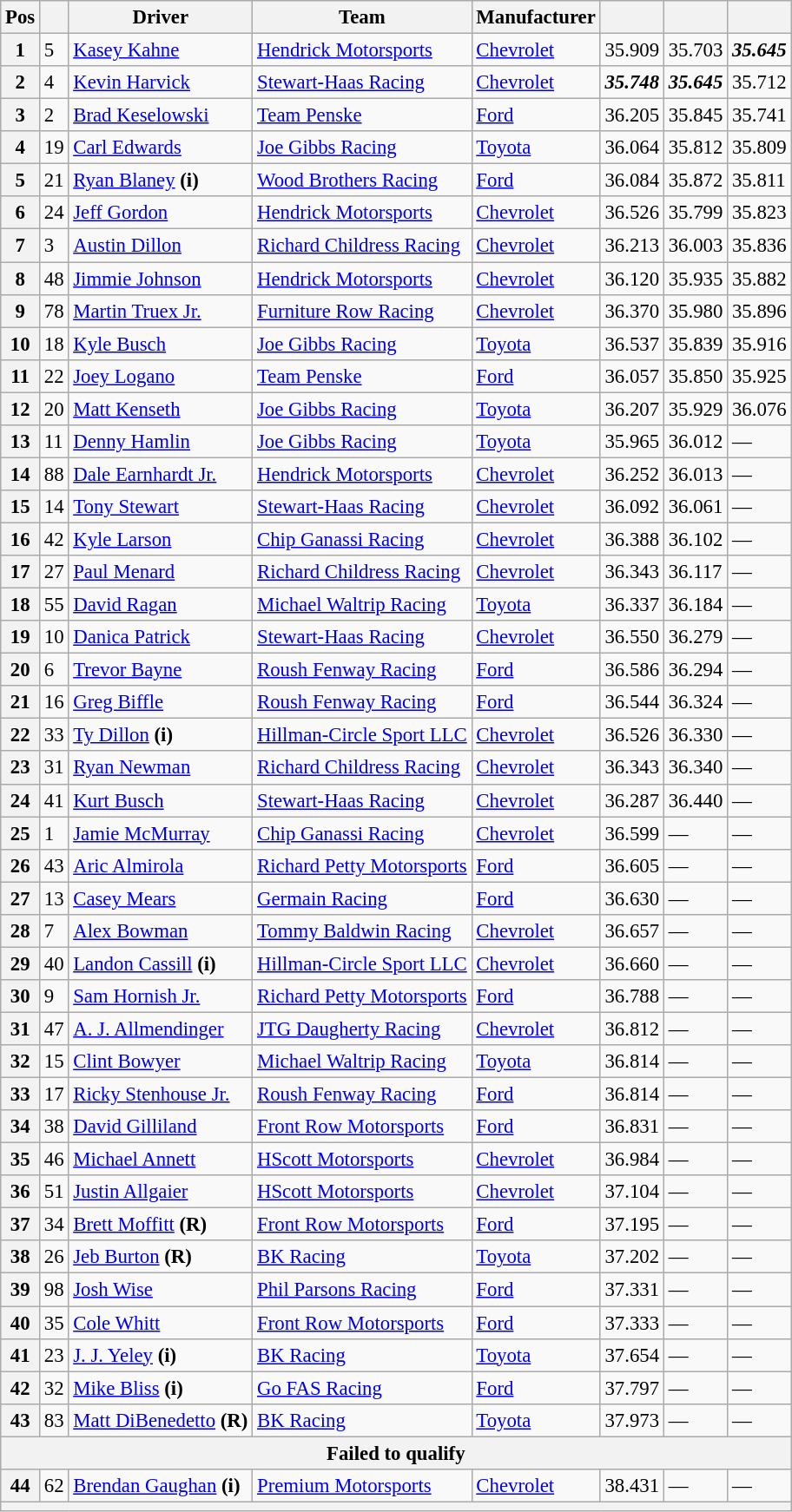<table class="wikitable" style="font-size:95%">
<tr>
<th>Pos</th>
<th></th>
<th>Driver</th>
<th>Team</th>
<th>Manufacturer</th>
<th></th>
<th></th>
<th></th>
</tr>
<tr>
<th>1</th>
<td>5</td>
<td><a href='#'>Kasey Kahne</a></td>
<td><a href='#'>Hendrick Motorsports</a></td>
<td><a href='#'>Chevrolet</a></td>
<td>35.909</td>
<td>35.703</td>
<td><strong><em>35.645</em></strong></td>
</tr>
<tr>
<th>2</th>
<td>4</td>
<td><a href='#'>Kevin Harvick</a></td>
<td><a href='#'>Stewart-Haas Racing</a></td>
<td><a href='#'>Chevrolet</a></td>
<td><strong><em>35.748</em></strong></td>
<td><strong><em>35.645</em></strong></td>
<td>35.712</td>
</tr>
<tr>
<th>3</th>
<td>2</td>
<td><a href='#'>Brad Keselowski</a></td>
<td><a href='#'>Team Penske</a></td>
<td><a href='#'>Ford</a></td>
<td>36.205</td>
<td>35.845</td>
<td>35.741</td>
</tr>
<tr>
<th>4</th>
<td>19</td>
<td><a href='#'>Carl Edwards</a></td>
<td><a href='#'>Joe Gibbs Racing</a></td>
<td><a href='#'>Toyota</a></td>
<td>36.064</td>
<td>35.812</td>
<td>35.809</td>
</tr>
<tr>
<th>5</th>
<td>21</td>
<td><a href='#'>Ryan Blaney</a> <strong>(i)</strong></td>
<td><a href='#'>Wood Brothers Racing</a></td>
<td><a href='#'>Ford</a></td>
<td>36.084</td>
<td>35.872</td>
<td>35.811</td>
</tr>
<tr>
<th>6</th>
<td>24</td>
<td><a href='#'>Jeff Gordon</a></td>
<td><a href='#'>Hendrick Motorsports</a></td>
<td><a href='#'>Chevrolet</a></td>
<td>36.526</td>
<td>35.799</td>
<td>35.823</td>
</tr>
<tr>
<th>7</th>
<td>3</td>
<td><a href='#'>Austin Dillon</a></td>
<td><a href='#'>Richard Childress Racing</a></td>
<td><a href='#'>Chevrolet</a></td>
<td>36.213</td>
<td>36.003</td>
<td>35.836</td>
</tr>
<tr>
<th>8</th>
<td>48</td>
<td><a href='#'>Jimmie Johnson</a></td>
<td><a href='#'>Hendrick Motorsports</a></td>
<td><a href='#'>Chevrolet</a></td>
<td>36.120</td>
<td>35.935</td>
<td>35.882</td>
</tr>
<tr>
<th>9</th>
<td>78</td>
<td><a href='#'>Martin Truex Jr.</a></td>
<td><a href='#'>Furniture Row Racing</a></td>
<td><a href='#'>Chevrolet</a></td>
<td>36.370</td>
<td>35.980</td>
<td>35.896</td>
</tr>
<tr>
<th>10</th>
<td>18</td>
<td><a href='#'>Kyle Busch</a></td>
<td><a href='#'>Joe Gibbs Racing</a></td>
<td><a href='#'>Toyota</a></td>
<td>36.537</td>
<td>35.839</td>
<td>35.916</td>
</tr>
<tr>
<th>11</th>
<td>22</td>
<td><a href='#'>Joey Logano</a></td>
<td><a href='#'>Team Penske</a></td>
<td><a href='#'>Ford</a></td>
<td>36.057</td>
<td>35.850</td>
<td>35.925</td>
</tr>
<tr>
<th>12</th>
<td>20</td>
<td><a href='#'>Matt Kenseth</a></td>
<td><a href='#'>Joe Gibbs Racing</a></td>
<td><a href='#'>Toyota</a></td>
<td>36.207</td>
<td>35.929</td>
<td>36.076</td>
</tr>
<tr>
<th>13</th>
<td>11</td>
<td><a href='#'>Denny Hamlin</a></td>
<td><a href='#'>Joe Gibbs Racing</a></td>
<td><a href='#'>Toyota</a></td>
<td>35.965</td>
<td>36.012</td>
<td>—</td>
</tr>
<tr>
<th>14</th>
<td>88</td>
<td><a href='#'>Dale Earnhardt Jr.</a></td>
<td><a href='#'>Hendrick Motorsports</a></td>
<td><a href='#'>Chevrolet</a></td>
<td>36.252</td>
<td>36.013</td>
<td>—</td>
</tr>
<tr>
<th>15</th>
<td>14</td>
<td><a href='#'>Tony Stewart</a></td>
<td><a href='#'>Stewart-Haas Racing</a></td>
<td><a href='#'>Chevrolet</a></td>
<td>36.092</td>
<td>36.061</td>
<td>—</td>
</tr>
<tr>
<th>16</th>
<td>42</td>
<td><a href='#'>Kyle Larson</a></td>
<td><a href='#'>Chip Ganassi Racing</a></td>
<td><a href='#'>Chevrolet</a></td>
<td>36.388</td>
<td>36.102</td>
<td>—</td>
</tr>
<tr>
<th>17</th>
<td>27</td>
<td><a href='#'>Paul Menard</a></td>
<td><a href='#'>Richard Childress Racing</a></td>
<td><a href='#'>Chevrolet</a></td>
<td>36.343</td>
<td>36.117</td>
<td>—</td>
</tr>
<tr>
<th>18</th>
<td>55</td>
<td><a href='#'>David Ragan</a></td>
<td><a href='#'>Michael Waltrip Racing</a></td>
<td><a href='#'>Toyota</a></td>
<td>36.337</td>
<td>36.184</td>
<td>—</td>
</tr>
<tr>
<th>19</th>
<td>10</td>
<td><a href='#'>Danica Patrick</a></td>
<td><a href='#'>Stewart-Haas Racing</a></td>
<td><a href='#'>Chevrolet</a></td>
<td>36.550</td>
<td>36.279</td>
<td>—</td>
</tr>
<tr>
<th>20</th>
<td>6</td>
<td><a href='#'>Trevor Bayne</a></td>
<td><a href='#'>Roush Fenway Racing</a></td>
<td><a href='#'>Ford</a></td>
<td>36.586</td>
<td>36.294</td>
<td>—</td>
</tr>
<tr>
<th>21</th>
<td>16</td>
<td><a href='#'>Greg Biffle</a></td>
<td><a href='#'>Roush Fenway Racing</a></td>
<td><a href='#'>Ford</a></td>
<td>36.544</td>
<td>36.324</td>
<td>—</td>
</tr>
<tr>
<th>22</th>
<td>33</td>
<td><a href='#'>Ty Dillon</a> <strong>(i)</strong></td>
<td><a href='#'>Hillman-Circle Sport LLC</a></td>
<td><a href='#'>Chevrolet</a></td>
<td>36.526</td>
<td>36.330</td>
<td>—</td>
</tr>
<tr>
<th>23</th>
<td>31</td>
<td><a href='#'>Ryan Newman</a></td>
<td><a href='#'>Richard Childress Racing</a></td>
<td><a href='#'>Chevrolet</a></td>
<td>36.343</td>
<td>36.340</td>
<td>—</td>
</tr>
<tr>
<th>24</th>
<td>41</td>
<td><a href='#'>Kurt Busch</a></td>
<td><a href='#'>Stewart-Haas Racing</a></td>
<td><a href='#'>Chevrolet</a></td>
<td>36.287</td>
<td>36.440</td>
<td>—</td>
</tr>
<tr>
<th>25</th>
<td>1</td>
<td><a href='#'>Jamie McMurray</a></td>
<td><a href='#'>Chip Ganassi Racing</a></td>
<td><a href='#'>Chevrolet</a></td>
<td>36.599</td>
<td>—</td>
<td>—</td>
</tr>
<tr>
<th>26</th>
<td>43</td>
<td><a href='#'>Aric Almirola</a></td>
<td><a href='#'>Richard Petty Motorsports</a></td>
<td><a href='#'>Ford</a></td>
<td>36.605</td>
<td>—</td>
<td>—</td>
</tr>
<tr>
<th>27</th>
<td>13</td>
<td><a href='#'>Casey Mears</a></td>
<td><a href='#'>Germain Racing</a></td>
<td><a href='#'>Ford</a></td>
<td>36.630</td>
<td>—</td>
<td>—</td>
</tr>
<tr>
<th>28</th>
<td>7</td>
<td><a href='#'>Alex Bowman</a></td>
<td><a href='#'>Tommy Baldwin Racing</a></td>
<td><a href='#'>Chevrolet</a></td>
<td>36.657</td>
<td>—</td>
<td>—</td>
</tr>
<tr>
<th>29</th>
<td>40</td>
<td><a href='#'>Landon Cassill</a> <strong>(i)</strong></td>
<td><a href='#'>Hillman-Circle Sport LLC</a></td>
<td><a href='#'>Chevrolet</a></td>
<td>36.660</td>
<td>—</td>
<td>—</td>
</tr>
<tr>
<th>30</th>
<td>9</td>
<td><a href='#'>Sam Hornish Jr.</a></td>
<td><a href='#'>Richard Petty Motorsports</a></td>
<td><a href='#'>Ford</a></td>
<td>36.788</td>
<td>—</td>
<td>—</td>
</tr>
<tr>
<th>31</th>
<td>47</td>
<td><a href='#'>A. J. Allmendinger</a></td>
<td><a href='#'>JTG Daugherty Racing</a></td>
<td><a href='#'>Chevrolet</a></td>
<td>36.812</td>
<td>—</td>
<td>—</td>
</tr>
<tr>
<th>32</th>
<td>15</td>
<td><a href='#'>Clint Bowyer</a></td>
<td><a href='#'>Michael Waltrip Racing</a></td>
<td><a href='#'>Toyota</a></td>
<td>36.814</td>
<td>—</td>
<td>—</td>
</tr>
<tr>
<th>33</th>
<td>17</td>
<td><a href='#'>Ricky Stenhouse Jr.</a></td>
<td><a href='#'>Roush Fenway Racing</a></td>
<td><a href='#'>Ford</a></td>
<td>36.814</td>
<td>—</td>
<td>—</td>
</tr>
<tr>
<th>34</th>
<td>38</td>
<td><a href='#'>David Gilliland</a></td>
<td><a href='#'>Front Row Motorsports</a></td>
<td><a href='#'>Ford</a></td>
<td>36.831</td>
<td>—</td>
<td>—</td>
</tr>
<tr>
<th>35</th>
<td>46</td>
<td><a href='#'>Michael Annett</a></td>
<td><a href='#'>HScott Motorsports</a></td>
<td><a href='#'>Chevrolet</a></td>
<td>36.984</td>
<td>—</td>
<td>—</td>
</tr>
<tr>
<th>36</th>
<td>51</td>
<td><a href='#'>Justin Allgaier</a></td>
<td><a href='#'>HScott Motorsports</a></td>
<td><a href='#'>Chevrolet</a></td>
<td>37.104</td>
<td>—</td>
<td>—</td>
</tr>
<tr>
<th>37</th>
<td>34</td>
<td><a href='#'>Brett Moffitt</a> <strong>(R)</strong></td>
<td><a href='#'>Front Row Motorsports</a></td>
<td><a href='#'>Ford</a></td>
<td>37.195</td>
<td>—</td>
<td>—</td>
</tr>
<tr>
<th>38</th>
<td>26</td>
<td><a href='#'>Jeb Burton</a> <strong>(R)</strong></td>
<td><a href='#'>BK Racing</a></td>
<td><a href='#'>Toyota</a></td>
<td>37.202</td>
<td>—</td>
<td>—</td>
</tr>
<tr>
<th>39</th>
<td>98</td>
<td><a href='#'>Josh Wise</a></td>
<td><a href='#'>Phil Parsons Racing</a></td>
<td><a href='#'>Ford</a></td>
<td>37.331</td>
<td>—</td>
<td>—</td>
</tr>
<tr>
<th>40</th>
<td>35</td>
<td><a href='#'>Cole Whitt</a></td>
<td><a href='#'>Front Row Motorsports</a></td>
<td><a href='#'>Ford</a></td>
<td>37.333</td>
<td>—</td>
<td>—</td>
</tr>
<tr>
<th>41</th>
<td>23</td>
<td><a href='#'>J. J. Yeley</a> <strong>(i)</strong></td>
<td><a href='#'>BK Racing</a></td>
<td><a href='#'>Toyota</a></td>
<td>37.654</td>
<td>—</td>
<td>—</td>
</tr>
<tr>
<th>42</th>
<td>32</td>
<td><a href='#'>Mike Bliss</a> <strong>(i)</strong></td>
<td><a href='#'>Go FAS Racing</a></td>
<td><a href='#'>Ford</a></td>
<td>37.797</td>
<td>—</td>
<td>—</td>
</tr>
<tr>
<th>43</th>
<td>83</td>
<td><a href='#'>Matt DiBenedetto</a> <strong>(R)</strong></td>
<td><a href='#'>BK Racing</a></td>
<td><a href='#'>Toyota</a></td>
<td>37.973</td>
<td>—</td>
<td>—</td>
</tr>
<tr>
<th colspan="8">Failed to qualify</th>
</tr>
<tr>
<th>44</th>
<td>62</td>
<td><a href='#'>Brendan Gaughan</a> <strong>(i)</strong></td>
<td><a href='#'>Premium Motorsports</a></td>
<td><a href='#'>Chevrolet</a></td>
<td>38.431</td>
<td>—</td>
<td>—</td>
</tr>
<tr>
<th colspan="8"></th>
</tr>
</table>
